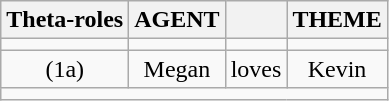<table class="wikitable" style="text-align: center">
<tr>
<th>Theta-roles</th>
<th>AGENT</th>
<th></th>
<th>THEME</th>
</tr>
<tr>
<td></td>
<td></td>
<td></td>
<td></td>
</tr>
<tr>
<td>(1a)</td>
<td>Megan</td>
<td>loves</td>
<td>Kevin</td>
</tr>
<tr>
<td colspan="4"></td>
</tr>
</table>
